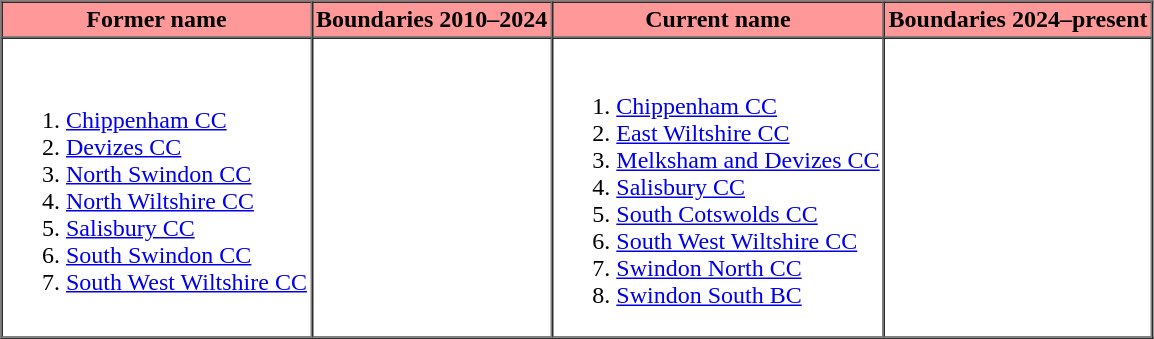<table border=1 cellpadding="2" cellspacing="0">
<tr>
<th bgcolor="#ff9999">Former name</th>
<th bgcolor="#ff9999">Boundaries 2010–2024</th>
<th bgcolor="#ff9999">Current name</th>
<th bgcolor="#ff9999">Boundaries 2024–present</th>
</tr>
<tr>
<td><br><ol><li><a href='#'>Chippenham CC</a></li><li><a href='#'>Devizes CC</a></li><li><a href='#'>North Swindon CC</a></li><li><a href='#'>North Wiltshire CC</a></li><li><a href='#'>Salisbury CC</a></li><li><a href='#'>South Swindon CC</a></li><li><a href='#'>South West Wiltshire CC</a></li></ol></td>
<td></td>
<td><br><ol><li><a href='#'>Chippenham CC</a></li><li><a href='#'>East Wiltshire CC</a></li><li><a href='#'>Melksham and Devizes CC</a></li><li><a href='#'>Salisbury CC</a></li><li><a href='#'>South Cotswolds CC</a></li><li><a href='#'>South West Wiltshire CC</a></li><li><a href='#'>Swindon North CC</a></li><li><a href='#'>Swindon South BC</a></li></ol></td>
<td></td>
</tr>
<tr>
</tr>
</table>
